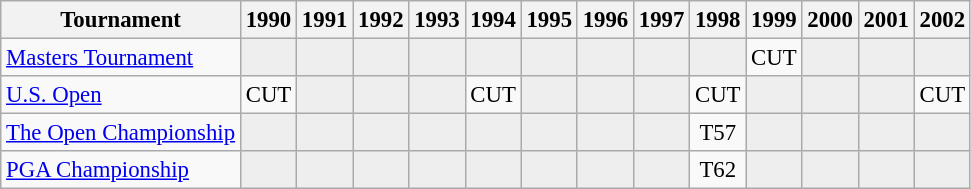<table class="wikitable" style="font-size:95%;text-align:center;">
<tr>
<th>Tournament</th>
<th>1990</th>
<th>1991</th>
<th>1992</th>
<th>1993</th>
<th>1994</th>
<th>1995</th>
<th>1996</th>
<th>1997</th>
<th>1998</th>
<th>1999</th>
<th>2000</th>
<th>2001</th>
<th>2002</th>
</tr>
<tr>
<td align=left><a href='#'>Masters Tournament</a></td>
<td style="background:#eeeeee;"></td>
<td style="background:#eeeeee;"></td>
<td style="background:#eeeeee;"></td>
<td style="background:#eeeeee;"></td>
<td style="background:#eeeeee;"></td>
<td style="background:#eeeeee;"></td>
<td style="background:#eeeeee;"></td>
<td style="background:#eeeeee;"></td>
<td style="background:#eeeeee;"></td>
<td>CUT</td>
<td style="background:#eeeeee;"></td>
<td style="background:#eeeeee;"></td>
<td style="background:#eeeeee;"></td>
</tr>
<tr>
<td align=left><a href='#'>U.S. Open</a></td>
<td>CUT</td>
<td style="background:#eeeeee;"></td>
<td style="background:#eeeeee;"></td>
<td style="background:#eeeeee;"></td>
<td>CUT</td>
<td style="background:#eeeeee;"></td>
<td style="background:#eeeeee;"></td>
<td style="background:#eeeeee;"></td>
<td>CUT</td>
<td style="background:#eeeeee;"></td>
<td style="background:#eeeeee;"></td>
<td style="background:#eeeeee;"></td>
<td>CUT</td>
</tr>
<tr>
<td align=left><a href='#'>The Open Championship</a></td>
<td style="background:#eeeeee;"></td>
<td style="background:#eeeeee;"></td>
<td style="background:#eeeeee;"></td>
<td style="background:#eeeeee;"></td>
<td style="background:#eeeeee;"></td>
<td style="background:#eeeeee;"></td>
<td style="background:#eeeeee;"></td>
<td style="background:#eeeeee;"></td>
<td>T57</td>
<td style="background:#eeeeee;"></td>
<td style="background:#eeeeee;"></td>
<td style="background:#eeeeee;"></td>
<td style="background:#eeeeee;"></td>
</tr>
<tr>
<td align=left><a href='#'>PGA Championship</a></td>
<td style="background:#eeeeee;"></td>
<td style="background:#eeeeee;"></td>
<td style="background:#eeeeee;"></td>
<td style="background:#eeeeee;"></td>
<td style="background:#eeeeee;"></td>
<td style="background:#eeeeee;"></td>
<td style="background:#eeeeee;"></td>
<td style="background:#eeeeee;"></td>
<td>T62</td>
<td style="background:#eeeeee;"></td>
<td style="background:#eeeeee;"></td>
<td style="background:#eeeeee;"></td>
<td style="background:#eeeeee;"></td>
</tr>
</table>
